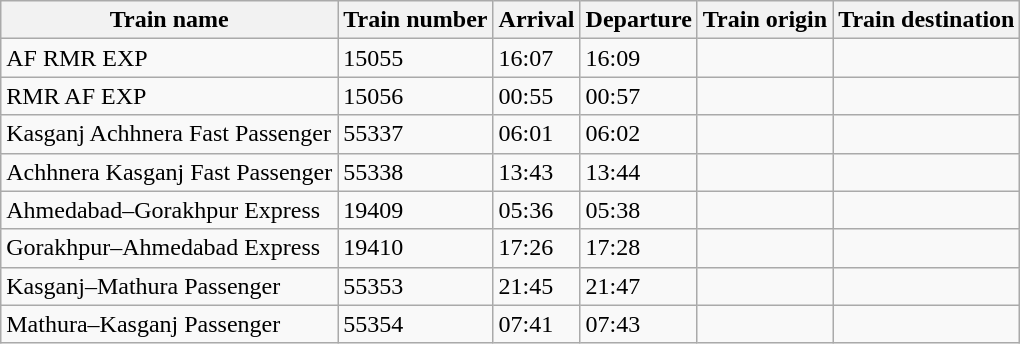<table class="wikitable">
<tr>
<th>Train name</th>
<th>Train number</th>
<th>Arrival</th>
<th>Departure</th>
<th>Train origin</th>
<th>Train destination</th>
</tr>
<tr>
<td>AF RMR EXP</td>
<td>15055</td>
<td>16:07</td>
<td>16:09</td>
<td></td>
<td></td>
</tr>
<tr>
<td>RMR AF EXP</td>
<td>15056</td>
<td>00:55</td>
<td>00:57</td>
<td></td>
<td></td>
</tr>
<tr>
<td>Kasganj Achhnera Fast Passenger</td>
<td>55337</td>
<td>06:01</td>
<td>06:02</td>
<td></td>
<td></td>
</tr>
<tr>
<td>Achhnera Kasganj Fast Passenger</td>
<td>55338</td>
<td>13:43</td>
<td>13:44</td>
<td></td>
<td></td>
</tr>
<tr>
<td>Ahmedabad–Gorakhpur Express</td>
<td>19409</td>
<td>05:36</td>
<td>05:38</td>
<td></td>
<td></td>
</tr>
<tr>
<td>Gorakhpur–Ahmedabad Express</td>
<td>19410</td>
<td>17:26</td>
<td>17:28</td>
<td></td>
<td></td>
</tr>
<tr>
<td>Kasganj–Mathura Passenger</td>
<td>55353</td>
<td>21:45</td>
<td>21:47</td>
<td></td>
<td></td>
</tr>
<tr>
<td>Mathura–Kasganj Passenger</td>
<td>55354</td>
<td>07:41</td>
<td>07:43</td>
<td></td>
<td></td>
</tr>
</table>
